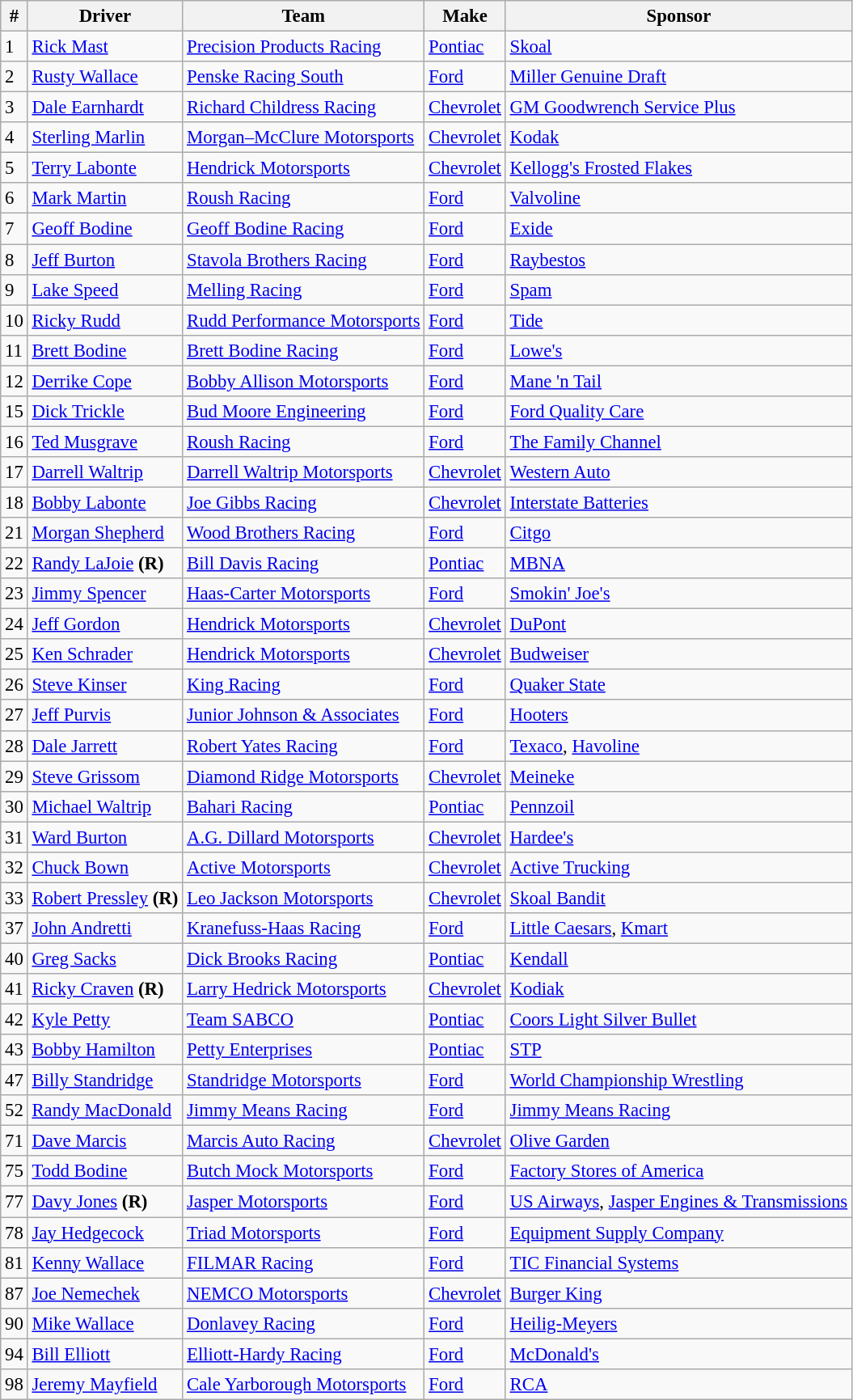<table class="wikitable" style="font-size:95%">
<tr>
<th>#</th>
<th>Driver</th>
<th>Team</th>
<th>Make</th>
<th>Sponsor</th>
</tr>
<tr>
<td>1</td>
<td><a href='#'>Rick Mast</a></td>
<td><a href='#'>Precision Products Racing</a></td>
<td><a href='#'>Pontiac</a></td>
<td><a href='#'>Skoal</a></td>
</tr>
<tr>
<td>2</td>
<td><a href='#'>Rusty Wallace</a></td>
<td><a href='#'>Penske Racing South</a></td>
<td><a href='#'>Ford</a></td>
<td><a href='#'>Miller Genuine Draft</a></td>
</tr>
<tr>
<td>3</td>
<td><a href='#'>Dale Earnhardt</a></td>
<td><a href='#'>Richard Childress Racing</a></td>
<td><a href='#'>Chevrolet</a></td>
<td><a href='#'>GM Goodwrench Service Plus</a></td>
</tr>
<tr>
<td>4</td>
<td><a href='#'>Sterling Marlin</a></td>
<td><a href='#'>Morgan–McClure Motorsports</a></td>
<td><a href='#'>Chevrolet</a></td>
<td><a href='#'>Kodak</a></td>
</tr>
<tr>
<td>5</td>
<td><a href='#'>Terry Labonte</a></td>
<td><a href='#'>Hendrick Motorsports</a></td>
<td><a href='#'>Chevrolet</a></td>
<td><a href='#'>Kellogg's Frosted Flakes</a></td>
</tr>
<tr>
<td>6</td>
<td><a href='#'>Mark Martin</a></td>
<td><a href='#'>Roush Racing</a></td>
<td><a href='#'>Ford</a></td>
<td><a href='#'>Valvoline</a></td>
</tr>
<tr>
<td>7</td>
<td><a href='#'>Geoff Bodine</a></td>
<td><a href='#'>Geoff Bodine Racing</a></td>
<td><a href='#'>Ford</a></td>
<td><a href='#'>Exide</a></td>
</tr>
<tr>
<td>8</td>
<td><a href='#'>Jeff Burton</a></td>
<td><a href='#'>Stavola Brothers Racing</a></td>
<td><a href='#'>Ford</a></td>
<td><a href='#'>Raybestos</a></td>
</tr>
<tr>
<td>9</td>
<td><a href='#'>Lake Speed</a></td>
<td><a href='#'>Melling Racing</a></td>
<td><a href='#'>Ford</a></td>
<td><a href='#'>Spam</a></td>
</tr>
<tr>
<td>10</td>
<td><a href='#'>Ricky Rudd</a></td>
<td><a href='#'>Rudd Performance Motorsports</a></td>
<td><a href='#'>Ford</a></td>
<td><a href='#'>Tide</a></td>
</tr>
<tr>
<td>11</td>
<td><a href='#'>Brett Bodine</a></td>
<td><a href='#'>Brett Bodine Racing</a></td>
<td><a href='#'>Ford</a></td>
<td><a href='#'>Lowe's</a></td>
</tr>
<tr>
<td>12</td>
<td><a href='#'>Derrike Cope</a></td>
<td><a href='#'>Bobby Allison Motorsports</a></td>
<td><a href='#'>Ford</a></td>
<td><a href='#'>Mane 'n Tail</a></td>
</tr>
<tr>
<td>15</td>
<td><a href='#'>Dick Trickle</a></td>
<td><a href='#'>Bud Moore Engineering</a></td>
<td><a href='#'>Ford</a></td>
<td><a href='#'>Ford Quality Care</a></td>
</tr>
<tr>
<td>16</td>
<td><a href='#'>Ted Musgrave</a></td>
<td><a href='#'>Roush Racing</a></td>
<td><a href='#'>Ford</a></td>
<td><a href='#'>The Family Channel</a></td>
</tr>
<tr>
<td>17</td>
<td><a href='#'>Darrell Waltrip</a></td>
<td><a href='#'>Darrell Waltrip Motorsports</a></td>
<td><a href='#'>Chevrolet</a></td>
<td><a href='#'>Western Auto</a></td>
</tr>
<tr>
<td>18</td>
<td><a href='#'>Bobby Labonte</a></td>
<td><a href='#'>Joe Gibbs Racing</a></td>
<td><a href='#'>Chevrolet</a></td>
<td><a href='#'>Interstate Batteries</a></td>
</tr>
<tr>
<td>21</td>
<td><a href='#'>Morgan Shepherd</a></td>
<td><a href='#'>Wood Brothers Racing</a></td>
<td><a href='#'>Ford</a></td>
<td><a href='#'>Citgo</a></td>
</tr>
<tr>
<td>22</td>
<td><a href='#'>Randy LaJoie</a> <strong>(R)</strong></td>
<td><a href='#'>Bill Davis Racing</a></td>
<td><a href='#'>Pontiac</a></td>
<td><a href='#'>MBNA</a></td>
</tr>
<tr>
<td>23</td>
<td><a href='#'>Jimmy Spencer</a></td>
<td><a href='#'>Haas-Carter Motorsports</a></td>
<td><a href='#'>Ford</a></td>
<td><a href='#'>Smokin' Joe's</a></td>
</tr>
<tr>
<td>24</td>
<td><a href='#'>Jeff Gordon</a></td>
<td><a href='#'>Hendrick Motorsports</a></td>
<td><a href='#'>Chevrolet</a></td>
<td><a href='#'>DuPont</a></td>
</tr>
<tr>
<td>25</td>
<td><a href='#'>Ken Schrader</a></td>
<td><a href='#'>Hendrick Motorsports</a></td>
<td><a href='#'>Chevrolet</a></td>
<td><a href='#'>Budweiser</a></td>
</tr>
<tr>
<td>26</td>
<td><a href='#'>Steve Kinser</a></td>
<td><a href='#'>King Racing</a></td>
<td><a href='#'>Ford</a></td>
<td><a href='#'>Quaker State</a></td>
</tr>
<tr>
<td>27</td>
<td><a href='#'>Jeff Purvis</a></td>
<td><a href='#'>Junior Johnson & Associates</a></td>
<td><a href='#'>Ford</a></td>
<td><a href='#'>Hooters</a></td>
</tr>
<tr>
<td>28</td>
<td><a href='#'>Dale Jarrett</a></td>
<td><a href='#'>Robert Yates Racing</a></td>
<td><a href='#'>Ford</a></td>
<td><a href='#'>Texaco</a>, <a href='#'>Havoline</a></td>
</tr>
<tr>
<td>29</td>
<td><a href='#'>Steve Grissom</a></td>
<td><a href='#'>Diamond Ridge Motorsports</a></td>
<td><a href='#'>Chevrolet</a></td>
<td><a href='#'>Meineke</a></td>
</tr>
<tr>
<td>30</td>
<td><a href='#'>Michael Waltrip</a></td>
<td><a href='#'>Bahari Racing</a></td>
<td><a href='#'>Pontiac</a></td>
<td><a href='#'>Pennzoil</a></td>
</tr>
<tr>
<td>31</td>
<td><a href='#'>Ward Burton</a></td>
<td><a href='#'>A.G. Dillard Motorsports</a></td>
<td><a href='#'>Chevrolet</a></td>
<td><a href='#'>Hardee's</a></td>
</tr>
<tr>
<td>32</td>
<td><a href='#'>Chuck Bown</a></td>
<td><a href='#'>Active Motorsports</a></td>
<td><a href='#'>Chevrolet</a></td>
<td><a href='#'>Active Trucking</a></td>
</tr>
<tr>
<td>33</td>
<td><a href='#'>Robert Pressley</a> <strong>(R)</strong></td>
<td><a href='#'>Leo Jackson Motorsports</a></td>
<td><a href='#'>Chevrolet</a></td>
<td><a href='#'>Skoal Bandit</a></td>
</tr>
<tr>
<td>37</td>
<td><a href='#'>John Andretti</a></td>
<td><a href='#'>Kranefuss-Haas Racing</a></td>
<td><a href='#'>Ford</a></td>
<td><a href='#'>Little Caesars</a>, <a href='#'>Kmart</a></td>
</tr>
<tr>
<td>40</td>
<td><a href='#'>Greg Sacks</a></td>
<td><a href='#'>Dick Brooks Racing</a></td>
<td><a href='#'>Pontiac</a></td>
<td><a href='#'>Kendall</a></td>
</tr>
<tr>
<td>41</td>
<td><a href='#'>Ricky Craven</a> <strong>(R)</strong></td>
<td><a href='#'>Larry Hedrick Motorsports</a></td>
<td><a href='#'>Chevrolet</a></td>
<td><a href='#'>Kodiak</a></td>
</tr>
<tr>
<td>42</td>
<td><a href='#'>Kyle Petty</a></td>
<td><a href='#'>Team SABCO</a></td>
<td><a href='#'>Pontiac</a></td>
<td><a href='#'>Coors Light Silver Bullet</a></td>
</tr>
<tr>
<td>43</td>
<td><a href='#'>Bobby Hamilton</a></td>
<td><a href='#'>Petty Enterprises</a></td>
<td><a href='#'>Pontiac</a></td>
<td><a href='#'>STP</a></td>
</tr>
<tr>
<td>47</td>
<td><a href='#'>Billy Standridge</a></td>
<td><a href='#'>Standridge Motorsports</a></td>
<td><a href='#'>Ford</a></td>
<td><a href='#'>World Championship Wrestling</a></td>
</tr>
<tr>
<td>52</td>
<td><a href='#'>Randy MacDonald</a></td>
<td><a href='#'>Jimmy Means Racing</a></td>
<td><a href='#'>Ford</a></td>
<td><a href='#'>Jimmy Means Racing</a></td>
</tr>
<tr>
<td>71</td>
<td><a href='#'>Dave Marcis</a></td>
<td><a href='#'>Marcis Auto Racing</a></td>
<td><a href='#'>Chevrolet</a></td>
<td><a href='#'>Olive Garden</a></td>
</tr>
<tr>
<td>75</td>
<td><a href='#'>Todd Bodine</a></td>
<td><a href='#'>Butch Mock Motorsports</a></td>
<td><a href='#'>Ford</a></td>
<td><a href='#'>Factory Stores of America</a></td>
</tr>
<tr>
<td>77</td>
<td><a href='#'>Davy Jones</a> <strong>(R)</strong></td>
<td><a href='#'>Jasper Motorsports</a></td>
<td><a href='#'>Ford</a></td>
<td><a href='#'>US Airways</a>, <a href='#'>Jasper Engines & Transmissions</a></td>
</tr>
<tr>
<td>78</td>
<td><a href='#'>Jay Hedgecock</a></td>
<td><a href='#'>Triad Motorsports</a></td>
<td><a href='#'>Ford</a></td>
<td><a href='#'>Equipment Supply Company</a></td>
</tr>
<tr>
<td>81</td>
<td><a href='#'>Kenny Wallace</a></td>
<td><a href='#'>FILMAR Racing</a></td>
<td><a href='#'>Ford</a></td>
<td><a href='#'>TIC Financial Systems</a></td>
</tr>
<tr>
<td>87</td>
<td><a href='#'>Joe Nemechek</a></td>
<td><a href='#'>NEMCO Motorsports</a></td>
<td><a href='#'>Chevrolet</a></td>
<td><a href='#'>Burger King</a></td>
</tr>
<tr>
<td>90</td>
<td><a href='#'>Mike Wallace</a></td>
<td><a href='#'>Donlavey Racing</a></td>
<td><a href='#'>Ford</a></td>
<td><a href='#'>Heilig-Meyers</a></td>
</tr>
<tr>
<td>94</td>
<td><a href='#'>Bill Elliott</a></td>
<td><a href='#'>Elliott-Hardy Racing</a></td>
<td><a href='#'>Ford</a></td>
<td><a href='#'>McDonald's</a></td>
</tr>
<tr>
<td>98</td>
<td><a href='#'>Jeremy Mayfield</a></td>
<td><a href='#'>Cale Yarborough Motorsports</a></td>
<td><a href='#'>Ford</a></td>
<td><a href='#'>RCA</a></td>
</tr>
</table>
